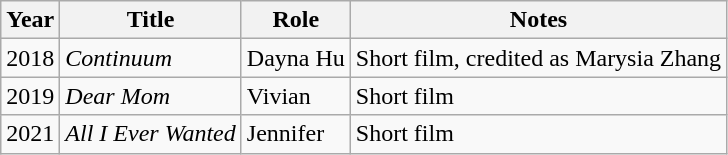<table class="wikitable">
<tr>
<th>Year</th>
<th>Title</th>
<th>Role</th>
<th>Notes</th>
</tr>
<tr>
<td>2018</td>
<td><em>Continuum</em></td>
<td>Dayna Hu</td>
<td>Short film, credited as Marysia Zhang</td>
</tr>
<tr>
<td>2019</td>
<td><em>Dear Mom</em></td>
<td>Vivian</td>
<td>Short film</td>
</tr>
<tr>
<td>2021</td>
<td><em>All I Ever Wanted</em></td>
<td>Jennifer</td>
<td>Short film</td>
</tr>
</table>
